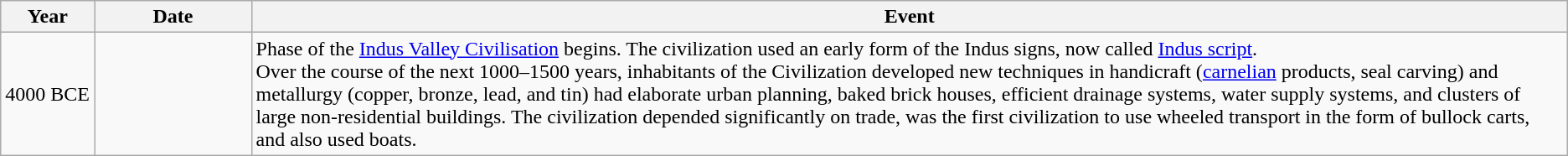<table class="wikitable" style=>
<tr>
<th style="width:6%">Year</th>
<th style="width:10%">Date</th>
<th>Event</th>
</tr>
<tr>
<td>4000 BCE</td>
<td></td>
<td>Phase of the <a href='#'>Indus Valley Civilisation</a> begins. The civilization used an early form of the Indus signs, now called <a href='#'>Indus script</a>.<br>Over the course of the next 1000–1500 years, inhabitants of the Civilization developed new techniques in handicraft (<a href='#'>carnelian</a> products, seal carving) and metallurgy (copper, bronze, lead, and tin) had elaborate urban planning, baked brick houses, efficient drainage systems, water supply systems, and clusters of large non-residential buildings. The civilization depended significantly on trade, was the first civilization to use wheeled transport in the form of bullock carts, and also used boats.</td>
</tr>
</table>
